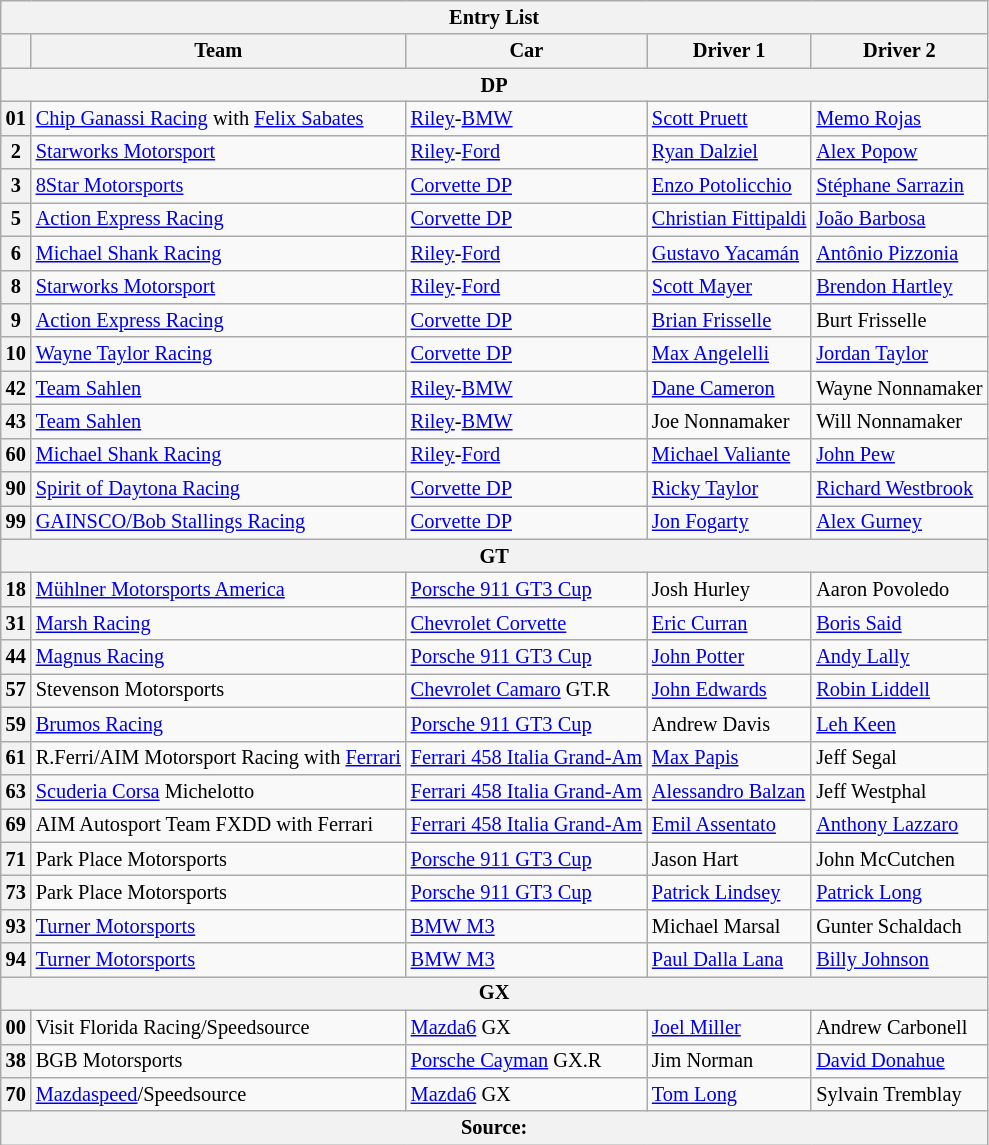<table class="wikitable" style="font-size: 85%;">
<tr>
<th colspan="7">Entry List</th>
</tr>
<tr>
<th></th>
<th>Team</th>
<th>Car</th>
<th>Driver 1</th>
<th>Driver 2</th>
</tr>
<tr>
<th colspan="5">DP</th>
</tr>
<tr>
<th>01</th>
<td><a href='#'>Chip Ganassi Racing</a> with <a href='#'>Felix Sabates</a></td>
<td><a href='#'>Riley</a>-<a href='#'>BMW</a></td>
<td> <a href='#'>Scott Pruett</a></td>
<td> <a href='#'>Memo Rojas</a></td>
</tr>
<tr>
<th>2</th>
<td><a href='#'>Starworks Motorsport</a></td>
<td><a href='#'>Riley</a>-<a href='#'>Ford</a></td>
<td> <a href='#'>Ryan Dalziel</a></td>
<td> <a href='#'>Alex Popow</a></td>
</tr>
<tr>
<th>3</th>
<td><a href='#'>8Star Motorsports</a></td>
<td><a href='#'>Corvette DP</a></td>
<td> <a href='#'>Enzo Potolicchio</a></td>
<td> <a href='#'>Stéphane Sarrazin</a></td>
</tr>
<tr>
<th>5</th>
<td><a href='#'>Action Express Racing</a></td>
<td><a href='#'>Corvette DP</a></td>
<td> <a href='#'>Christian Fittipaldi</a></td>
<td> <a href='#'>João Barbosa</a></td>
</tr>
<tr>
<th>6</th>
<td><a href='#'>Michael Shank Racing</a></td>
<td><a href='#'>Riley</a>-<a href='#'>Ford</a></td>
<td> <a href='#'>Gustavo Yacamán</a></td>
<td> <a href='#'>Antônio Pizzonia</a></td>
</tr>
<tr>
<th>8</th>
<td><a href='#'>Starworks Motorsport</a></td>
<td><a href='#'>Riley</a>-<a href='#'>Ford</a></td>
<td> <a href='#'>Scott Mayer</a></td>
<td> <a href='#'>Brendon Hartley</a></td>
</tr>
<tr>
<th>9</th>
<td><a href='#'>Action Express Racing</a></td>
<td><a href='#'>Corvette DP</a></td>
<td> <a href='#'>Brian Frisselle</a></td>
<td> Burt Frisselle</td>
</tr>
<tr>
<th>10</th>
<td><a href='#'>Wayne Taylor Racing</a></td>
<td><a href='#'>Corvette DP</a></td>
<td> <a href='#'>Max Angelelli</a></td>
<td> <a href='#'>Jordan Taylor</a></td>
</tr>
<tr>
<th>42</th>
<td><a href='#'>Team Sahlen</a></td>
<td><a href='#'>Riley</a>-<a href='#'>BMW</a></td>
<td> <a href='#'>Dane Cameron</a></td>
<td> Wayne Nonnamaker</td>
</tr>
<tr>
<th>43</th>
<td><a href='#'>Team Sahlen</a></td>
<td><a href='#'>Riley</a>-<a href='#'>BMW</a></td>
<td> Joe Nonnamaker</td>
<td> Will Nonnamaker</td>
</tr>
<tr>
<th>60</th>
<td><a href='#'>Michael Shank Racing</a></td>
<td><a href='#'>Riley</a>-<a href='#'>Ford</a></td>
<td> <a href='#'>Michael Valiante</a></td>
<td> <a href='#'>John Pew</a></td>
</tr>
<tr>
<th>90</th>
<td><a href='#'>Spirit of Daytona Racing</a></td>
<td><a href='#'>Corvette DP</a></td>
<td> <a href='#'>Ricky Taylor</a></td>
<td> <a href='#'>Richard Westbrook</a></td>
</tr>
<tr>
<th>99</th>
<td><a href='#'>GAINSCO/Bob Stallings Racing</a></td>
<td><a href='#'>Corvette DP</a></td>
<td> <a href='#'>Jon Fogarty</a></td>
<td> <a href='#'>Alex Gurney</a></td>
</tr>
<tr>
<th colspan="5">GT</th>
</tr>
<tr>
<th>18</th>
<td><a href='#'>Mühlner Motorsports America</a></td>
<td><a href='#'>Porsche 911 GT3 Cup</a></td>
<td> Josh Hurley</td>
<td> Aaron Povoledo</td>
</tr>
<tr>
<th>31</th>
<td><a href='#'>Marsh Racing</a></td>
<td><a href='#'>Chevrolet Corvette</a></td>
<td> <a href='#'>Eric Curran</a></td>
<td> <a href='#'>Boris Said</a></td>
</tr>
<tr>
<th>44</th>
<td><a href='#'>Magnus Racing</a></td>
<td><a href='#'>Porsche 911 GT3 Cup</a></td>
<td> <a href='#'>John Potter</a></td>
<td> <a href='#'>Andy Lally</a></td>
</tr>
<tr>
<th>57</th>
<td>Stevenson Motorsports</td>
<td><a href='#'>Chevrolet Camaro</a> GT.R</td>
<td> <a href='#'>John Edwards</a></td>
<td> <a href='#'>Robin Liddell</a></td>
</tr>
<tr>
<th>59</th>
<td><a href='#'>Brumos Racing</a></td>
<td><a href='#'>Porsche 911 GT3 Cup</a></td>
<td> Andrew Davis</td>
<td> <a href='#'>Leh Keen</a></td>
</tr>
<tr>
<th>61</th>
<td>R.Ferri/AIM Motorsport Racing with <a href='#'>Ferrari</a></td>
<td><a href='#'>Ferrari 458 Italia Grand-Am</a></td>
<td> <a href='#'>Max Papis</a></td>
<td> Jeff Segal</td>
</tr>
<tr>
<th>63</th>
<td><a href='#'>Scuderia Corsa</a> Michelotto</td>
<td><a href='#'>Ferrari 458 Italia Grand-Am</a></td>
<td> <a href='#'>Alessandro Balzan</a></td>
<td> Jeff Westphal</td>
</tr>
<tr>
<th>69</th>
<td>AIM Autosport Team FXDD with Ferrari</td>
<td><a href='#'>Ferrari 458 Italia Grand-Am</a></td>
<td> <a href='#'>Emil Assentato</a></td>
<td> <a href='#'>Anthony Lazzaro</a></td>
</tr>
<tr>
<th>71</th>
<td>Park Place Motorsports</td>
<td><a href='#'>Porsche 911 GT3 Cup</a></td>
<td> Jason Hart</td>
<td> John McCutchen</td>
</tr>
<tr>
<th>73</th>
<td>Park Place Motorsports</td>
<td><a href='#'>Porsche 911 GT3 Cup</a></td>
<td> <a href='#'>Patrick Lindsey</a></td>
<td> <a href='#'>Patrick Long</a></td>
</tr>
<tr>
<th>93</th>
<td><a href='#'>Turner Motorsports</a></td>
<td><a href='#'>BMW M3</a></td>
<td> Michael Marsal</td>
<td> Gunter Schaldach</td>
</tr>
<tr>
<th>94</th>
<td><a href='#'>Turner Motorsports</a></td>
<td><a href='#'>BMW M3</a></td>
<td> <a href='#'>Paul Dalla Lana</a></td>
<td> <a href='#'>Billy Johnson</a></td>
</tr>
<tr>
<th colspan="5">GX</th>
</tr>
<tr>
<th>00</th>
<td>Visit Florida Racing/Speedsource</td>
<td><a href='#'>Mazda6</a> GX</td>
<td> <a href='#'>Joel Miller</a></td>
<td> Andrew Carbonell</td>
</tr>
<tr>
<th>38</th>
<td>BGB Motorsports</td>
<td><a href='#'>Porsche Cayman</a> GX.R</td>
<td> Jim Norman</td>
<td> <a href='#'>David Donahue</a></td>
</tr>
<tr>
<th>70</th>
<td><a href='#'>Mazdaspeed</a>/Speedsource</td>
<td><a href='#'>Mazda6</a> GX</td>
<td> <a href='#'>Tom Long</a></td>
<td> Sylvain Tremblay</td>
</tr>
<tr>
<th colspan="5">Source:</th>
</tr>
</table>
